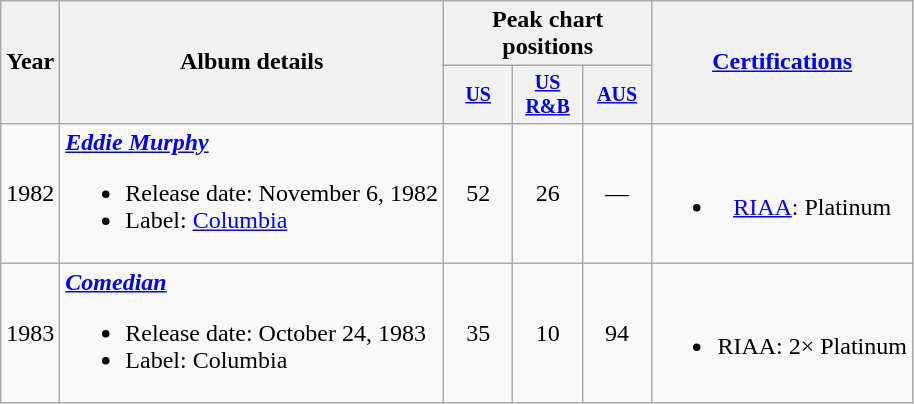<table class="wikitable" style="text-align:center;">
<tr>
<th rowspan="2">Year</th>
<th rowspan="2">Album details</th>
<th colspan="3">Peak chart<br>positions</th>
<th rowspan="2"><a href='#'>Certifications</a></th>
</tr>
<tr style="font-size:smaller;">
<th style="width:40px;"><a href='#'>US</a><br></th>
<th style="width:40px;"><a href='#'>US R&B</a><br></th>
<th style="width:40px;"><a href='#'>AUS</a><br></th>
</tr>
<tr>
<td>1982</td>
<td style="text-align:left;"><strong><em><a href='#'>Eddie Murphy</a></em></strong><br><ul><li>Release date: November 6, 1982</li><li>Label: <a href='#'>Columbia</a></li></ul></td>
<td>52</td>
<td>26</td>
<td>—</td>
<td><br><ul><li><a href='#'>RIAA</a>: Platinum</li></ul></td>
</tr>
<tr>
<td>1983</td>
<td style="text-align:left;"><strong><em><a href='#'>Comedian</a></em></strong><br><ul><li>Release date: October 24, 1983</li><li>Label: Columbia</li></ul></td>
<td>35</td>
<td>10</td>
<td>94</td>
<td><br><ul><li>RIAA: 2× Platinum</li></ul></td>
</tr>
</table>
